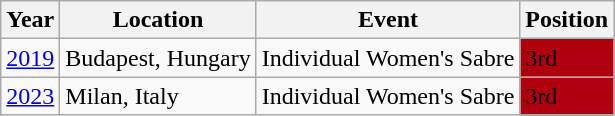<table class="wikitable">
<tr>
<th>Year</th>
<th>Location</th>
<th>Event</th>
<th>Position</th>
</tr>
<tr>
<td><a href='#'>2019</a></td>
<td>Budapest, Hungary</td>
<td>Individual Women's Sabre</td>
<td bgcolor="bronze">3rd</td>
</tr>
<tr>
<td><a href='#'>2023</a></td>
<td>Milan, Italy</td>
<td>Individual Women's Sabre</td>
<td bgcolor="bronze">3rd</td>
</tr>
</table>
